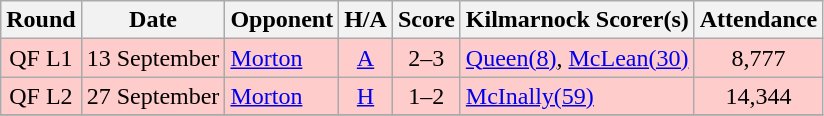<table class="wikitable" style="text-align:center">
<tr>
<th>Round</th>
<th>Date</th>
<th>Opponent</th>
<th>H/A</th>
<th>Score</th>
<th>Kilmarnock Scorer(s)</th>
<th>Attendance</th>
</tr>
<tr bgcolor=#FFCCCC>
<td>QF L1</td>
<td align=left>13 September</td>
<td align=left><a href='#'>Morton</a></td>
<td><a href='#'>A</a></td>
<td>2–3</td>
<td align=left><a href='#'>Queen(8)</a>, <a href='#'>McLean(30)</a></td>
<td>8,777</td>
</tr>
<tr bgcolor=#FFCCCC>
<td>QF L2</td>
<td align=left>27 September</td>
<td align=left><a href='#'>Morton</a></td>
<td><a href='#'>H</a></td>
<td>1–2</td>
<td align=left><a href='#'>McInally(59)</a></td>
<td>14,344</td>
</tr>
<tr>
</tr>
</table>
